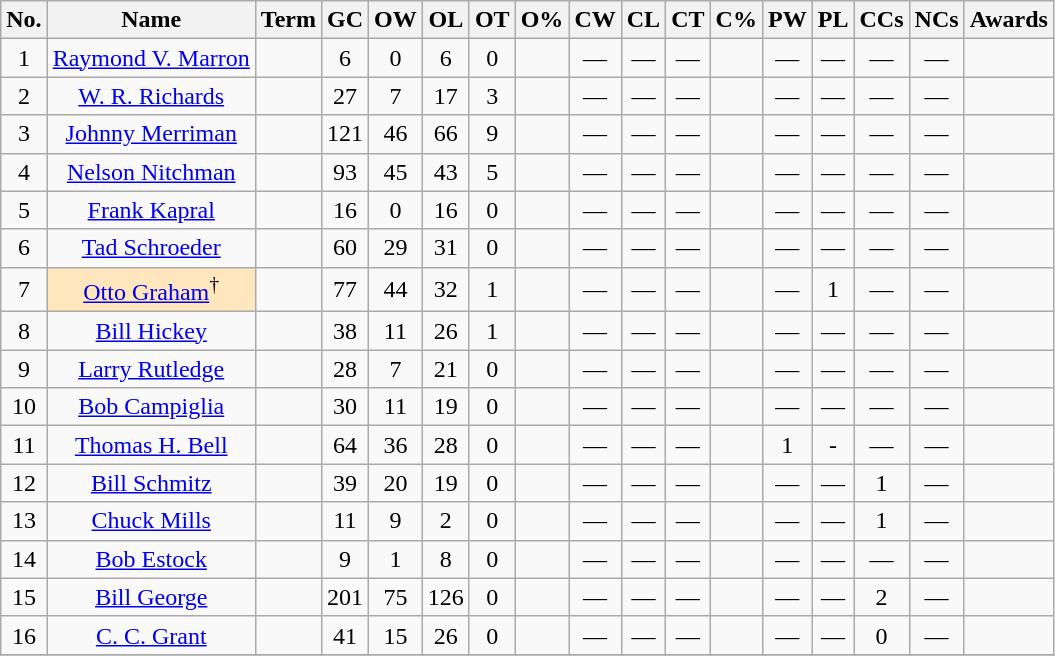<table class="wikitable sortable" style="text-align:center">
<tr>
<th>No.</th>
<th>Name</th>
<th>Term</th>
<th>GC</th>
<th>OW</th>
<th>OL</th>
<th>OT</th>
<th>O%</th>
<th>CW</th>
<th>CL</th>
<th>CT</th>
<th>C%</th>
<th>PW</th>
<th>PL</th>
<th>CCs</th>
<th>NCs</th>
<th class="unsortable">Awards</th>
</tr>
<tr>
<td>1</td>
<td><a href='#'>Raymond V. Marron</a></td>
<td></td>
<td>6</td>
<td>0</td>
<td>6</td>
<td>0</td>
<td></td>
<td>—</td>
<td>—</td>
<td>—</td>
<td></td>
<td>—</td>
<td>—</td>
<td>—</td>
<td>—</td>
<td></td>
</tr>
<tr>
<td>2</td>
<td><a href='#'>W. R. Richards</a></td>
<td></td>
<td>27</td>
<td>7</td>
<td>17</td>
<td>3</td>
<td></td>
<td>—</td>
<td>—</td>
<td>—</td>
<td></td>
<td>—</td>
<td>—</td>
<td>—</td>
<td>—</td>
<td></td>
</tr>
<tr>
<td>3</td>
<td><a href='#'>Johnny Merriman</a></td>
<td></td>
<td>121</td>
<td>46</td>
<td>66</td>
<td>9</td>
<td></td>
<td>—</td>
<td>—</td>
<td>—</td>
<td></td>
<td>—</td>
<td>—</td>
<td>—</td>
<td>—</td>
<td></td>
</tr>
<tr>
<td>4</td>
<td><a href='#'>Nelson Nitchman</a></td>
<td></td>
<td>93</td>
<td>45</td>
<td>43</td>
<td>5</td>
<td></td>
<td>—</td>
<td>—</td>
<td>—</td>
<td></td>
<td>—</td>
<td>—</td>
<td>—</td>
<td>—</td>
<td></td>
</tr>
<tr>
<td>5</td>
<td><a href='#'>Frank Kapral</a></td>
<td></td>
<td>16</td>
<td>0</td>
<td>16</td>
<td>0</td>
<td></td>
<td>—</td>
<td>—</td>
<td>—</td>
<td></td>
<td>—</td>
<td>—</td>
<td>—</td>
<td>—</td>
<td></td>
</tr>
<tr>
<td>6</td>
<td><a href='#'>Tad Schroeder</a></td>
<td></td>
<td>60</td>
<td>29</td>
<td>31</td>
<td>0</td>
<td></td>
<td>—</td>
<td>—</td>
<td>—</td>
<td></td>
<td>—</td>
<td>—</td>
<td>—</td>
<td>—</td>
<td></td>
</tr>
<tr>
<td>7</td>
<td style="background:#FFE6BD;"><a href='#'>Otto Graham</a><sup>†</sup></td>
<td></td>
<td>77</td>
<td>44</td>
<td>32</td>
<td>1</td>
<td></td>
<td>—</td>
<td>—</td>
<td>—</td>
<td></td>
<td>—</td>
<td>1</td>
<td>—</td>
<td>—</td>
<td></td>
</tr>
<tr>
<td>8</td>
<td><a href='#'>Bill Hickey</a></td>
<td></td>
<td>38</td>
<td>11</td>
<td>26</td>
<td>1</td>
<td></td>
<td>—</td>
<td>—</td>
<td>—</td>
<td></td>
<td>—</td>
<td>—</td>
<td>—</td>
<td>—</td>
<td></td>
</tr>
<tr>
<td>9</td>
<td><a href='#'>Larry Rutledge</a></td>
<td></td>
<td>28</td>
<td>7</td>
<td>21</td>
<td>0</td>
<td></td>
<td>—</td>
<td>—</td>
<td>—</td>
<td></td>
<td>—</td>
<td>—</td>
<td>—</td>
<td>—</td>
<td></td>
</tr>
<tr>
<td>10</td>
<td><a href='#'>Bob Campiglia</a></td>
<td></td>
<td>30</td>
<td>11</td>
<td>19</td>
<td>0</td>
<td></td>
<td>—</td>
<td>—</td>
<td>—</td>
<td></td>
<td>—</td>
<td>—</td>
<td>—</td>
<td>—</td>
<td></td>
</tr>
<tr>
<td>11</td>
<td><a href='#'>Thomas H. Bell</a></td>
<td></td>
<td>64</td>
<td>36</td>
<td>28</td>
<td>0</td>
<td></td>
<td>—</td>
<td>—</td>
<td>—</td>
<td></td>
<td>1</td>
<td>-</td>
<td>—</td>
<td>—</td>
<td></td>
</tr>
<tr>
<td>12</td>
<td><a href='#'>Bill Schmitz</a></td>
<td></td>
<td>39</td>
<td>20</td>
<td>19</td>
<td>0</td>
<td></td>
<td>—</td>
<td>—</td>
<td>—</td>
<td></td>
<td>—</td>
<td>—</td>
<td>1</td>
<td>—</td>
<td></td>
</tr>
<tr>
<td>13</td>
<td><a href='#'>Chuck Mills</a></td>
<td></td>
<td>11</td>
<td>9</td>
<td>2</td>
<td>0</td>
<td></td>
<td>—</td>
<td>—</td>
<td>—</td>
<td></td>
<td>—</td>
<td>—</td>
<td>1</td>
<td>—</td>
<td></td>
</tr>
<tr>
<td>14</td>
<td><a href='#'>Bob Estock</a></td>
<td></td>
<td>9</td>
<td>1</td>
<td>8</td>
<td>0</td>
<td></td>
<td>—</td>
<td>—</td>
<td>—</td>
<td></td>
<td>—</td>
<td>—</td>
<td>—</td>
<td>—</td>
<td></td>
</tr>
<tr>
<td>15</td>
<td><a href='#'>Bill George</a></td>
<td></td>
<td>201</td>
<td>75</td>
<td>126</td>
<td>0</td>
<td></td>
<td>—</td>
<td>—</td>
<td>—</td>
<td></td>
<td>—</td>
<td>—</td>
<td>2</td>
<td>—</td>
<td></td>
</tr>
<tr>
<td>16</td>
<td><a href='#'>C. C. Grant</a></td>
<td></td>
<td>41</td>
<td>15</td>
<td>26</td>
<td>0</td>
<td></td>
<td>—</td>
<td>—</td>
<td>—</td>
<td></td>
<td>—</td>
<td>—</td>
<td>0</td>
<td>—</td>
<td></td>
</tr>
<tr>
</tr>
</table>
